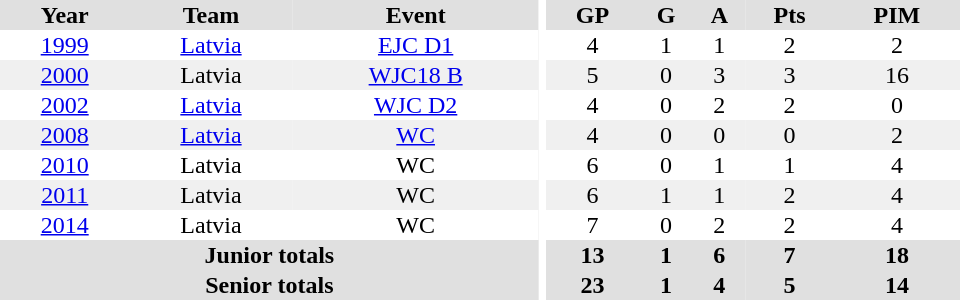<table border="0" cellpadding="1" cellspacing="0" ID="Table3" style="text-align:center; width:40em">
<tr ALIGN="center" bgcolor="#e0e0e0">
<th>Year</th>
<th>Team</th>
<th>Event</th>
<th rowspan="99" bgcolor="#ffffff"></th>
<th>GP</th>
<th>G</th>
<th>A</th>
<th>Pts</th>
<th>PIM</th>
</tr>
<tr>
<td><a href='#'>1999</a></td>
<td><a href='#'>Latvia</a></td>
<td><a href='#'>EJC D1</a></td>
<td>4</td>
<td>1</td>
<td>1</td>
<td>2</td>
<td>2</td>
</tr>
<tr bgcolor="#f0f0f0">
<td><a href='#'>2000</a></td>
<td>Latvia</td>
<td><a href='#'>WJC18 B</a></td>
<td>5</td>
<td>0</td>
<td>3</td>
<td>3</td>
<td>16</td>
</tr>
<tr>
<td><a href='#'>2002</a></td>
<td><a href='#'>Latvia</a></td>
<td><a href='#'>WJC D2</a></td>
<td>4</td>
<td>0</td>
<td>2</td>
<td>2</td>
<td>0</td>
</tr>
<tr bgcolor="#f0f0f0">
<td><a href='#'>2008</a></td>
<td><a href='#'>Latvia</a></td>
<td><a href='#'>WC</a></td>
<td>4</td>
<td>0</td>
<td>0</td>
<td>0</td>
<td>2</td>
</tr>
<tr>
<td><a href='#'>2010</a></td>
<td>Latvia</td>
<td>WC</td>
<td>6</td>
<td>0</td>
<td>1</td>
<td>1</td>
<td>4</td>
</tr>
<tr bgcolor="#f0f0f0">
<td><a href='#'>2011</a></td>
<td>Latvia</td>
<td>WC</td>
<td>6</td>
<td>1</td>
<td>1</td>
<td>2</td>
<td>4</td>
</tr>
<tr>
<td><a href='#'>2014</a></td>
<td>Latvia</td>
<td>WC</td>
<td>7</td>
<td>0</td>
<td>2</td>
<td>2</td>
<td>4</td>
</tr>
<tr bgcolor="#e0e0e0">
<th colspan="3">Junior totals</th>
<th>13</th>
<th>1</th>
<th>6</th>
<th>7</th>
<th>18</th>
</tr>
<tr bgcolor="#e0e0e0">
<th colspan="3">Senior totals</th>
<th>23</th>
<th>1</th>
<th>4</th>
<th>5</th>
<th>14</th>
</tr>
</table>
